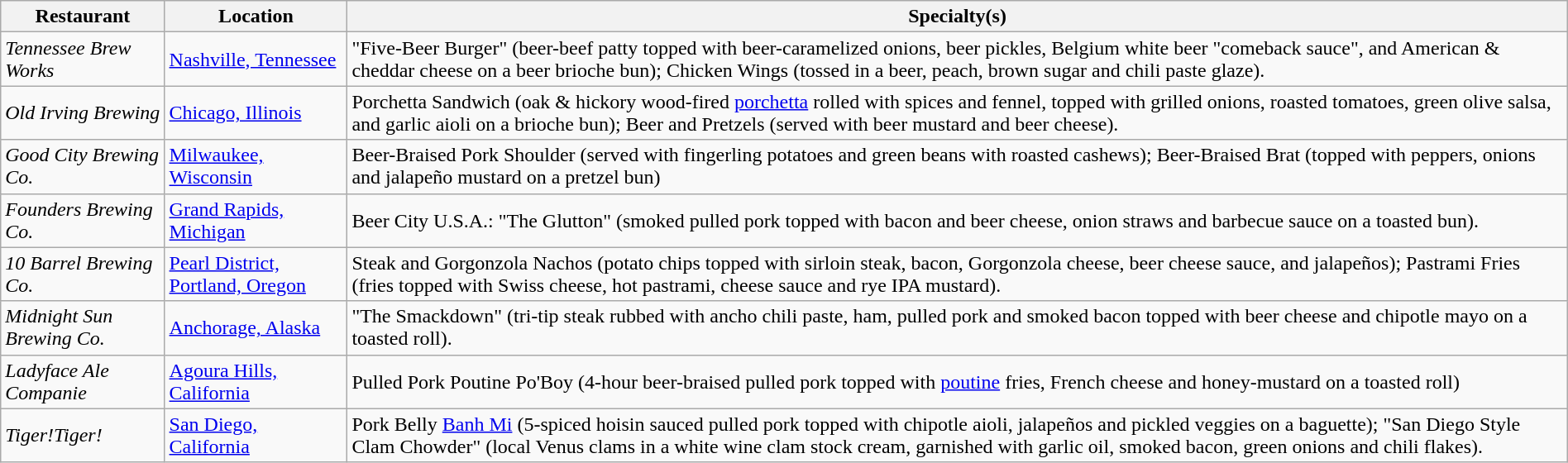<table class="wikitable" style="width:100%;">
<tr>
<th>Restaurant</th>
<th>Location</th>
<th>Specialty(s)</th>
</tr>
<tr>
<td><em>Tennessee Brew Works</em></td>
<td><a href='#'>Nashville, Tennessee</a></td>
<td>"Five-Beer Burger" (beer-beef patty topped with beer-caramelized onions, beer pickles, Belgium white beer "comeback sauce", and American & cheddar cheese on a beer brioche bun); Chicken Wings (tossed in a beer, peach, brown sugar and chili paste glaze).</td>
</tr>
<tr>
<td><em>Old Irving Brewing</em></td>
<td><a href='#'>Chicago, Illinois</a></td>
<td>Porchetta Sandwich (oak & hickory wood-fired <a href='#'>porchetta</a> rolled with spices and fennel, topped with grilled onions, roasted tomatoes, green olive salsa, and garlic aioli on a brioche bun); Beer and Pretzels (served with beer mustard and beer cheese).</td>
</tr>
<tr>
<td><em>Good City Brewing Co.</em></td>
<td><a href='#'>Milwaukee, Wisconsin</a></td>
<td>Beer-Braised Pork Shoulder (served with fingerling potatoes and green beans with roasted cashews); Beer-Braised Brat (topped with peppers, onions and jalapeño mustard on a pretzel bun)</td>
</tr>
<tr>
<td><em>Founders Brewing Co.</em></td>
<td><a href='#'>Grand Rapids, Michigan</a></td>
<td>Beer City U.S.A.: "The Glutton" (smoked pulled pork topped with bacon and beer cheese, onion straws and barbecue sauce on a toasted bun).</td>
</tr>
<tr>
<td><em>10 Barrel Brewing Co.</em></td>
<td><a href='#'>Pearl District, Portland, Oregon</a></td>
<td>Steak and Gorgonzola Nachos (potato chips topped with sirloin steak, bacon, Gorgonzola cheese, beer cheese sauce, and jalapeños); Pastrami Fries (fries topped with Swiss cheese, hot pastrami, cheese sauce and rye IPA mustard).</td>
</tr>
<tr>
<td><em>Midnight Sun Brewing Co.</em></td>
<td><a href='#'>Anchorage, Alaska</a></td>
<td>"The Smackdown" (tri-tip steak rubbed with ancho chili paste, ham, pulled pork and smoked bacon topped with beer cheese and chipotle mayo on a toasted roll).</td>
</tr>
<tr>
<td><em>Ladyface Ale Companie </em></td>
<td><a href='#'>Agoura Hills, California</a></td>
<td>Pulled Pork Poutine Po'Boy (4-hour beer-braised pulled pork topped with <a href='#'>poutine</a> fries, French cheese and honey-mustard on a toasted roll)</td>
</tr>
<tr>
<td><em>Tiger!Tiger!</em></td>
<td><a href='#'>San Diego, California</a></td>
<td>Pork Belly <a href='#'>Banh Mi</a> (5-spiced hoisin sauced pulled pork topped with chipotle aioli, jalapeños and pickled veggies on a baguette); "San Diego Style Clam Chowder" (local Venus clams in a white wine clam stock cream, garnished with garlic oil, smoked bacon, green onions and chili flakes).</td>
</tr>
</table>
